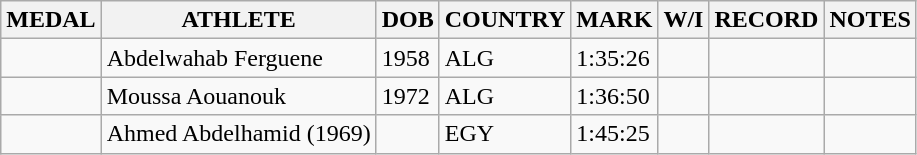<table class="wikitable">
<tr>
<th>MEDAL</th>
<th>ATHLETE</th>
<th>DOB</th>
<th>COUNTRY</th>
<th>MARK</th>
<th>W/I</th>
<th>RECORD</th>
<th>NOTES</th>
</tr>
<tr>
<td></td>
<td>Abdelwahab Ferguene</td>
<td>1958</td>
<td>ALG</td>
<td>1:35:26</td>
<td></td>
<td></td>
<td></td>
</tr>
<tr>
<td></td>
<td>Moussa Aouanouk</td>
<td>1972</td>
<td>ALG</td>
<td>1:36:50</td>
<td></td>
<td></td>
<td></td>
</tr>
<tr>
<td></td>
<td>Ahmed Abdelhamid (1969)</td>
<td></td>
<td>EGY</td>
<td>1:45:25</td>
<td></td>
<td></td>
<td></td>
</tr>
</table>
